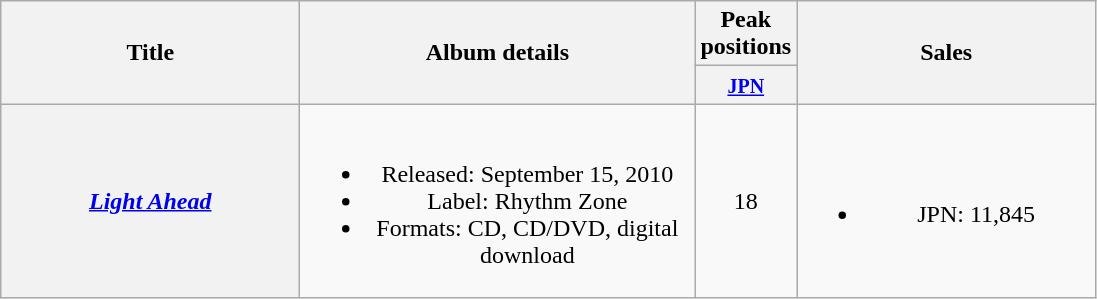<table class="wikitable plainrowheaders" style="text-align:center;">
<tr>
<th style="width:12em;" rowspan="2">Title</th>
<th style="width:16em;" rowspan="2">Album details</th>
<th colspan="1">Peak positions</th>
<th style="width:12em;" rowspan="2">Sales</th>
</tr>
<tr>
<th style="width:2.5em;"><small><a href='#'>JPN</a></small><br></th>
</tr>
<tr>
<th scope="row"><em><a href='#'>Light Ahead</a></em></th>
<td><br><ul><li>Released: September 15, 2010 </li><li>Label: Rhythm Zone</li><li>Formats: CD, CD/DVD, digital download</li></ul></td>
<td>18</td>
<td><br><ul><li>JPN: 11,845</li></ul></td>
</tr>
</table>
